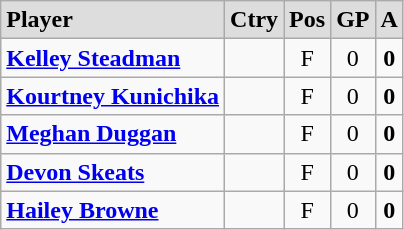<table class="wikitable">
<tr align="center" style="font-weight:bold; background-color:#dddddd;" |>
<td align="left">Player</td>
<td>Ctry</td>
<td>Pos</td>
<td>GP</td>
<td>A</td>
</tr>
<tr align="center">
<td align="left"><strong><a href='#'>Kelley Steadman</a></strong></td>
<td></td>
<td>F</td>
<td>0</td>
<td><strong>0</strong></td>
</tr>
<tr align="center">
<td align="left"><strong><a href='#'>Kourtney Kunichika</a></strong></td>
<td></td>
<td>F</td>
<td>0</td>
<td><strong>0</strong></td>
</tr>
<tr align="center">
<td align="left"><strong><a href='#'>Meghan Duggan</a></strong></td>
<td></td>
<td>F</td>
<td>0</td>
<td><strong>0</strong></td>
</tr>
<tr align="center">
<td align="left"><strong><a href='#'>Devon Skeats</a></strong></td>
<td></td>
<td>F</td>
<td>0</td>
<td><strong>0</strong></td>
</tr>
<tr align="center">
<td align="left"><strong><a href='#'>Hailey Browne</a></strong></td>
<td></td>
<td>F</td>
<td>0</td>
<td><strong>0</strong></td>
</tr>
</table>
